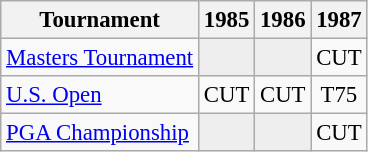<table class="wikitable" style="font-size:95%;text-align:center;">
<tr>
<th>Tournament</th>
<th>1985</th>
<th>1986</th>
<th>1987</th>
</tr>
<tr>
<td align=left><a href='#'>Masters Tournament</a></td>
<td style="background:#eeeeee;"></td>
<td style="background:#eeeeee;"></td>
<td>CUT</td>
</tr>
<tr>
<td align=left><a href='#'>U.S. Open</a></td>
<td>CUT</td>
<td>CUT</td>
<td>T75</td>
</tr>
<tr>
<td align=left><a href='#'>PGA Championship</a></td>
<td style="background:#eeeeee;"></td>
<td style="background:#eeeeee;"></td>
<td>CUT</td>
</tr>
</table>
